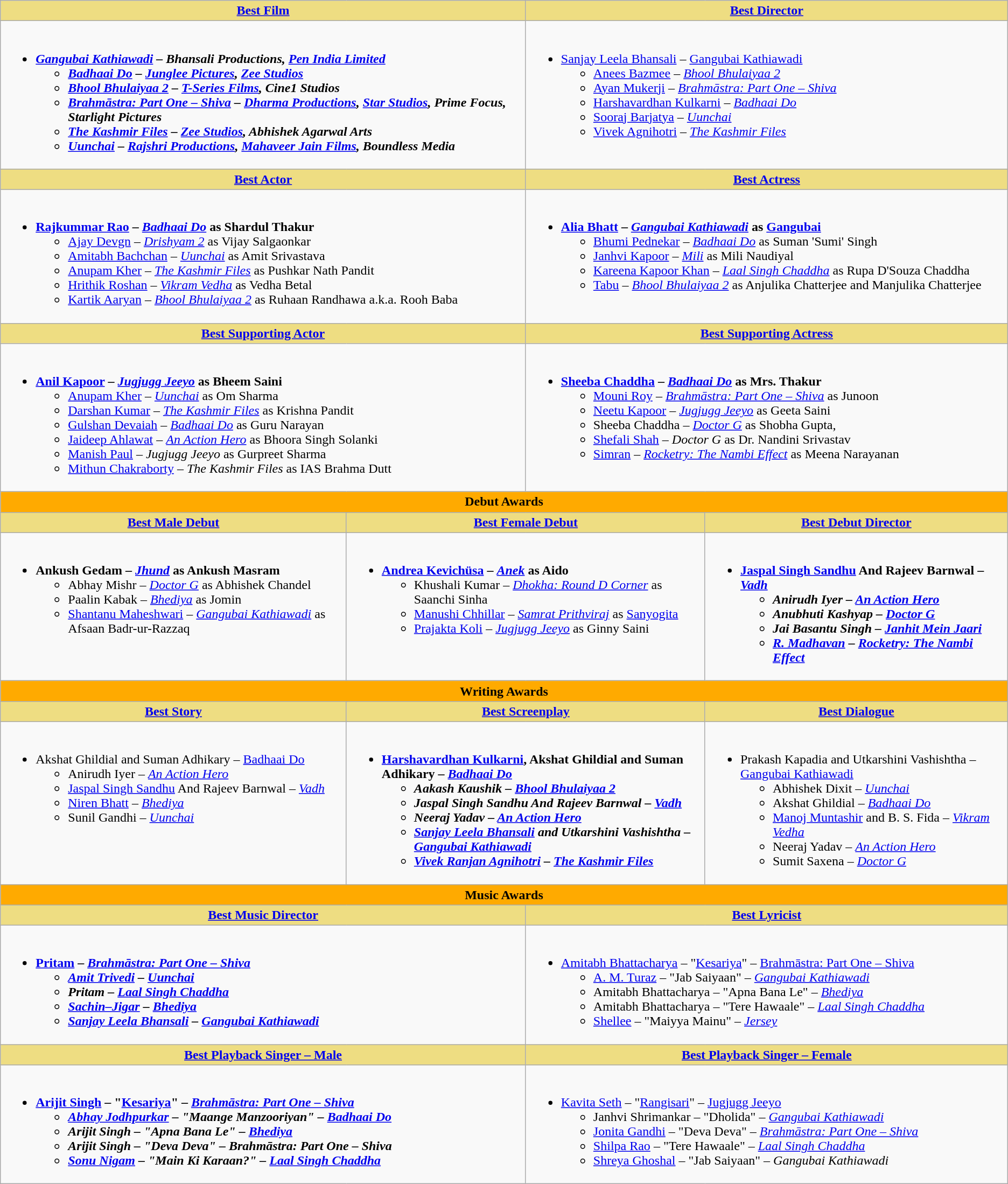<table class="wikitable">
<tr>
<th colspan=3 style="background:#EEDD82;"><a href='#'>Best Film</a></th>
<th colspan=3 style="background:#EEDD82;"><a href='#'>Best Director</a></th>
</tr>
<tr>
<td colspan=3><br><ul><li><strong><em><a href='#'>Gangubai Kathiawadi</a><em> – Bhansali Productions, <a href='#'>Pen India Limited</a><strong><ul><li></em><a href='#'>Badhaai Do</a><em> – <a href='#'>Junglee Pictures</a>, <a href='#'>Zee Studios</a></li><li></em><a href='#'>Bhool Bhulaiyaa 2</a><em> – <a href='#'>T-Series Films</a>, Cine1 Studios</li><li></em><a href='#'>Brahmāstra: Part One – Shiva</a><em> – <a href='#'>Dharma Productions</a>, <a href='#'>Star Studios</a>, Prime Focus, Starlight Pictures</li><li></em><a href='#'>The Kashmir Files</a><em>  – <a href='#'>Zee Studios</a>, Abhishek Agarwal Arts</li><li></em><a href='#'>Uunchai</a><em>   – <a href='#'>Rajshri Productions</a>, <a href='#'>Mahaveer Jain Films</a>, Boundless Media</li></ul></li></ul></td>
<td colspan=3; valign=top><br><ul><li></strong><a href='#'>Sanjay Leela Bhansali</a> – </em><a href='#'>Gangubai Kathiawadi</a></em></strong><ul><li><a href='#'>Anees Bazmee</a> – <em><a href='#'>Bhool Bhulaiyaa 2</a></em></li><li><a href='#'>Ayan Mukerji</a> – <em><a href='#'>Brahmāstra: Part One – Shiva</a></em></li><li><a href='#'>Harshavardhan Kulkarni</a> – <em><a href='#'>Badhaai Do</a></em></li><li><a href='#'>Sooraj Barjatya</a> – <em><a href='#'>Uunchai</a></em></li><li><a href='#'>Vivek Agnihotri</a> – <em><a href='#'>The Kashmir Files</a></em></li></ul></li></ul></td>
</tr>
<tr>
<th colspan=3 style="background:#EEDD82;"><a href='#'>Best Actor</a></th>
<th colspan=3 style="background:#EEDD82;"><a href='#'>Best Actress</a></th>
</tr>
<tr>
<td colspan=3; valign=top><br><ul><li><strong><a href='#'>Rajkummar Rao</a> – <em><a href='#'>Badhaai Do</a></em> as Shardul Thakur</strong><ul><li><a href='#'>Ajay Devgn</a> – <em><a href='#'>Drishyam 2</a></em> as Vijay Salgaonkar</li><li><a href='#'>Amitabh Bachchan</a> – <em><a href='#'>Uunchai</a></em> as Amit Srivastava</li><li><a href='#'>Anupam Kher</a> – <em><a href='#'>The Kashmir Files</a></em> as Pushkar Nath Pandit</li><li><a href='#'>Hrithik Roshan</a> – <em><a href='#'>Vikram Vedha</a></em> as Vedha Betal</li><li><a href='#'>Kartik Aaryan</a> – <em><a href='#'>Bhool Bhulaiyaa 2</a></em> as Ruhaan Randhawa a.k.a. Rooh Baba</li></ul></li></ul></td>
<td colspan=3; valign=top><br><ul><li><strong><a href='#'>Alia Bhatt</a> – <em><a href='#'>Gangubai Kathiawadi</a></em> as <a href='#'>Gangubai</a></strong><ul><li><a href='#'>Bhumi Pednekar</a> – <em><a href='#'>Badhaai Do</a></em> as Suman 'Sumi' Singh</li><li><a href='#'>Janhvi Kapoor</a> – <em><a href='#'>Mili</a></em> as Mili Naudiyal</li><li><a href='#'>Kareena Kapoor Khan</a> – <em><a href='#'>Laal Singh Chaddha</a></em> as Rupa D'Souza Chaddha</li><li><a href='#'>Tabu</a> – <em><a href='#'>Bhool Bhulaiyaa 2</a></em> as Anjulika Chatterjee and Manjulika Chatterjee</li></ul></li></ul></td>
</tr>
<tr>
<th colspan=3 style="background:#EEDD82;"><a href='#'>Best Supporting Actor</a></th>
<th colspan=3 style="background:#EEDD82;"><a href='#'>Best Supporting Actress</a></th>
</tr>
<tr>
<td colspan=3; valign=top><br><ul><li><strong><a href='#'>Anil Kapoor</a> – <em><a href='#'>Jugjugg Jeeyo</a></em> as Bheem Saini</strong><ul><li><a href='#'>Anupam Kher</a> – <em><a href='#'>Uunchai</a></em> as Om Sharma</li><li><a href='#'>Darshan Kumar</a> – <em><a href='#'>The Kashmir Files</a></em> as Krishna Pandit</li><li><a href='#'>Gulshan Devaiah</a> – <em><a href='#'>Badhaai Do</a></em> as Guru Narayan</li><li><a href='#'>Jaideep Ahlawat</a> – <em><a href='#'>An Action Hero</a></em> as Bhoora Singh Solanki</li><li><a href='#'>Manish Paul</a> – <em>Jugjugg Jeeyo</em> as Gurpreet Sharma</li><li><a href='#'>Mithun Chakraborty</a> – <em>The Kashmir Files</em> as IAS Brahma Dutt</li></ul></li></ul></td>
<td colspan=3; valign=top><br><ul><li><strong><a href='#'>Sheeba Chaddha</a> – <em><a href='#'>Badhaai Do</a></em> as Mrs. Thakur</strong><ul><li><a href='#'>Mouni Roy</a> – <em><a href='#'>Brahmāstra: Part One – Shiva</a></em> as Junoon</li><li><a href='#'>Neetu Kapoor</a> – <em><a href='#'>Jugjugg Jeeyo</a></em> as Geeta Saini</li><li>Sheeba Chaddha – <em><a href='#'>Doctor G</a></em> as Shobha Gupta,</li><li><a href='#'>Shefali Shah</a> – <em>Doctor G</em> as Dr. Nandini Srivastav</li><li><a href='#'>Simran</a> – <em><a href='#'>Rocketry: The Nambi Effect</a></em> as Meena Narayanan</li></ul></li></ul></td>
</tr>
<tr>
<th style="background:#FFAA00;" colspan=6>Debut Awards</th>
</tr>
<tr>
<th colspan=2 style="background:#EEDD82;"><a href='#'>Best Male Debut</a></th>
<th colspan=2 style="background:#EEDD82;"><a href='#'>Best Female Debut</a></th>
<th colspan=2 style="background:#EEDD82;"><a href='#'>Best Debut Director</a></th>
</tr>
<tr>
<td colspan=2; valign=top><br><ul><li><strong>Ankush Gedam – <em><a href='#'>Jhund</a></em> as Ankush Masram</strong><ul><li>Abhay Mishr – <em><a href='#'>Doctor G</a></em> as Abhishek Chandel</li><li>Paalin Kabak – <em><a href='#'>Bhediya</a></em> as Jomin</li><li><a href='#'>Shantanu Maheshwari</a> – <em><a href='#'>Gangubai Kathiawadi</a></em> as Afsaan Badr-ur-Razzaq</li></ul></li></ul></td>
<td colspan=2; valign=top><br><ul><li><strong><a href='#'>Andrea Kevichüsa</a> – <em><a href='#'>Anek</a></em> as Aido</strong><ul><li>Khushali Kumar – <em><a href='#'>Dhokha: Round D Corner</a></em> as Saanchi Sinha</li><li><a href='#'>Manushi Chhillar</a> – <em><a href='#'>Samrat Prithviraj</a></em> as <a href='#'>Sanyogita</a></li><li><a href='#'>Prajakta Koli</a> – <em><a href='#'>Jugjugg Jeeyo</a></em> as  Ginny Saini</li></ul></li></ul></td>
<td colspan=2; valign=top><br><ul><li><strong><a href='#'>Jaspal Singh Sandhu</a> And Rajeev Barnwal – <em><a href='#'>Vadh</a><strong><em><ul><li>Anirudh Iyer – </em><a href='#'>An Action Hero</a><em></li><li>Anubhuti Kashyap – </em><a href='#'>Doctor G</a><em></li><li>Jai Basantu Singh – </em><a href='#'>Janhit Mein Jaari</a><em></li><li><a href='#'>R. Madhavan</a> – </em><a href='#'>Rocketry: The Nambi Effect</a><em></li></ul></li></ul></td>
</tr>
<tr>
<th style="background:#FFAA00;" colspan=6>Writing Awards</th>
</tr>
<tr>
<th colspan=2 style="background:#EEDD82;"><a href='#'>Best Story</a></th>
<th colspan=2 style="background:#EEDD82;"><a href='#'>Best Screenplay</a></th>
<th colspan=2 style="background:#EEDD82;"><a href='#'>Best Dialogue</a></th>
</tr>
<tr>
<td colspan=2; valign=top><br><ul><li></strong>Akshat Ghildial and Suman Adhikary – </em><a href='#'>Badhaai Do</a></em></strong><ul><li>Anirudh Iyer – <em><a href='#'>An Action Hero</a></em></li><li><a href='#'>Jaspal Singh Sandhu</a> And Rajeev Barnwal – <em><a href='#'>Vadh</a></em></li><li><a href='#'>Niren Bhatt</a> – <em><a href='#'>Bhediya</a></em></li><li>Sunil Gandhi – <em><a href='#'>Uunchai</a></em></li></ul></li></ul></td>
<td colspan=2; valign=top><br><ul><li><strong><a href='#'>Harshavardhan Kulkarni</a>, Akshat Ghildial and Suman Adhikary – <em><a href='#'>Badhaai Do</a><strong><em><ul><li>Aakash Kaushik – </em><a href='#'>Bhool Bhulaiyaa 2</a><em></li><li>Jaspal Singh Sandhu And Rajeev Barnwal – </em><a href='#'>Vadh</a><em></li><li>Neeraj Yadav – </em><a href='#'>An Action Hero</a><em></li><li><a href='#'>Sanjay Leela Bhansali</a> and Utkarshini Vashishtha – </em><a href='#'>Gangubai Kathiawadi</a><em></li><li><a href='#'>Vivek Ranjan Agnihotri</a> – </em><a href='#'>The Kashmir Files</a><em></li></ul></li></ul></td>
<td colspan=2; valign=top><br><ul><li></strong>Prakash Kapadia and Utkarshini Vashishtha – </em><a href='#'>Gangubai Kathiawadi</a></em></strong><ul><li>Abhishek Dixit – <em><a href='#'>Uunchai</a></em></li><li>Akshat Ghildial – <em><a href='#'>Badhaai Do</a></em></li><li><a href='#'>Manoj Muntashir</a> and B. S. Fida – <em><a href='#'>Vikram Vedha</a></em></li><li>Neeraj Yadav – <em><a href='#'>An Action Hero</a></em></li><li>Sumit Saxena – <em><a href='#'>Doctor G</a></em></li></ul></li></ul></td>
</tr>
<tr>
<th style="background:#FFAA00;" colspan=6>Music Awards</th>
</tr>
<tr>
<th colspan=3 style="background:#EEDD82;"><a href='#'>Best Music Director</a></th>
<th colspan=3 style="background:#EEDD82;"><a href='#'>Best Lyricist</a></th>
</tr>
<tr>
<td colspan=3; valign=top><br><ul><li><strong><a href='#'>Pritam</a> – <em><a href='#'>Brahmāstra: Part One – Shiva</a><strong><em><ul><li><a href='#'>Amit Trivedi</a> – </em><a href='#'>Uunchai</a><em></li><li>Pritam – </em><a href='#'>Laal Singh Chaddha</a><em></li><li><a href='#'>Sachin–Jigar</a> – </em><a href='#'>Bhediya</a><em></li><li><a href='#'>Sanjay Leela Bhansali</a> – </em><a href='#'>Gangubai Kathiawadi</a><em></li></ul></li></ul></td>
<td colspan=3; valign=top><br><ul><li></strong><a href='#'>Amitabh Bhattacharya</a> – "<a href='#'>Kesariya</a>" – </em><a href='#'>Brahmāstra: Part One – Shiva</a></em></strong><ul><li><a href='#'>A. M. Turaz</a> – "Jab Saiyaan" – <em><a href='#'>Gangubai Kathiawadi</a></em></li><li>Amitabh Bhattacharya – "Apna Bana Le" – <em><a href='#'>Bhediya</a></em></li><li>Amitabh Bhattacharya – "Tere Hawaale" – <em><a href='#'>Laal Singh Chaddha</a></em></li><li><a href='#'>Shellee</a> – "Maiyya Mainu" – <em><a href='#'>Jersey</a></em></li></ul></li></ul></td>
</tr>
<tr>
<th colspan=3 style="background:#EEDD82;"><a href='#'>Best Playback Singer – Male</a></th>
<th colspan=3 style="background:#EEDD82;"><a href='#'>Best Playback Singer – Female</a></th>
</tr>
<tr>
<td colspan=3; valign=top><br><ul><li><strong><a href='#'>Arijit Singh</a> – "<a href='#'>Kesariya</a>" – <em><a href='#'>Brahmāstra: Part One – Shiva</a><strong><em><ul><li><a href='#'>Abhay Jodhpurkar</a> – "Maange Manzooriyan" – </em><a href='#'>Badhaai Do</a><em></li><li>Arijit Singh – "Apna Bana Le" – </em><a href='#'>Bhediya</a><em></li><li>Arijit Singh – "Deva Deva" – </em>Brahmāstra: Part One – Shiva<em></li><li><a href='#'>Sonu Nigam</a> – "Main Ki Karaan?" – </em><a href='#'>Laal Singh Chaddha</a><em></li></ul></li></ul></td>
<td colspan=3; valign=top><br><ul><li></strong><a href='#'>Kavita Seth</a> – "<a href='#'>Rangisari</a>" – </em><a href='#'>Jugjugg Jeeyo</a></em></strong><ul><li>Janhvi Shrimankar – "Dholida" – <em><a href='#'>Gangubai Kathiawadi</a></em></li><li><a href='#'>Jonita Gandhi</a> – "Deva Deva" – <em><a href='#'>Brahmāstra: Part One – Shiva</a></em></li><li><a href='#'>Shilpa Rao</a> – "Tere Hawaale" – <em><a href='#'>Laal Singh Chaddha</a></em></li><li><a href='#'>Shreya Ghoshal</a> – "Jab Saiyaan" – <em>Gangubai Kathiawadi</em></li></ul></li></ul></td>
</tr>
</table>
